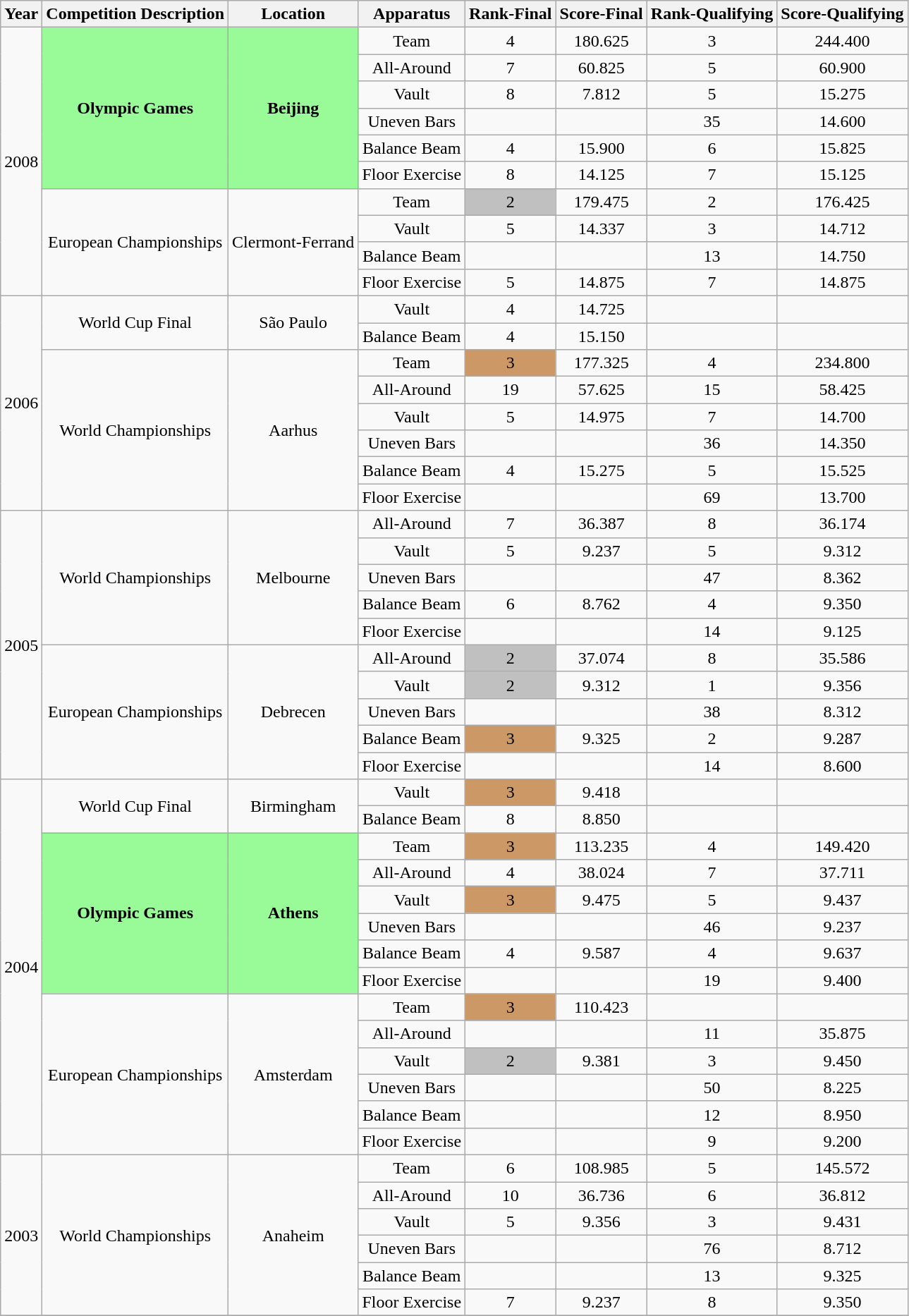<table class="wikitable" style="text-align:center">
<tr>
<th>Year</th>
<th>Competition Description</th>
<th>Location</th>
<th>Apparatus</th>
<th>Rank-Final</th>
<th>Score-Final</th>
<th>Rank-Qualifying</th>
<th>Score-Qualifying</th>
</tr>
<tr>
<td rowspan=10>2008</td>
<td bgcolor=98FB98 rowspan=6><strong>Olympic Games</strong></td>
<td bgcolor=98FB98 rowspan=6><strong>Beijing</strong></td>
<td>Team</td>
<td>4</td>
<td>180.625</td>
<td>3</td>
<td>244.400</td>
</tr>
<tr>
<td>All-Around</td>
<td>7</td>
<td>60.825</td>
<td>5</td>
<td>60.900</td>
</tr>
<tr>
<td>Vault</td>
<td>8</td>
<td>7.812</td>
<td>5</td>
<td>15.275</td>
</tr>
<tr>
<td>Uneven Bars</td>
<td></td>
<td></td>
<td>35</td>
<td>14.600</td>
</tr>
<tr>
<td>Balance Beam</td>
<td>4</td>
<td>15.900</td>
<td>6</td>
<td>15.825</td>
</tr>
<tr>
<td>Floor Exercise</td>
<td>8</td>
<td>14.125</td>
<td>7</td>
<td>15.125</td>
</tr>
<tr>
<td rowspan=4>European Championships</td>
<td rowspan=4>Clermont-Ferrand</td>
<td>Team</td>
<td bgcolor=silver>2</td>
<td>179.475</td>
<td>2</td>
<td>176.425</td>
</tr>
<tr>
<td>Vault</td>
<td>5</td>
<td>14.337</td>
<td>3</td>
<td>14.712</td>
</tr>
<tr>
<td>Balance Beam</td>
<td></td>
<td></td>
<td>13</td>
<td>14.750</td>
</tr>
<tr>
<td>Floor Exercise</td>
<td>5</td>
<td>14.875</td>
<td>7</td>
<td>14.875</td>
</tr>
<tr>
<td rowspan=8>2006</td>
<td rowspan=2>World Cup Final</td>
<td rowspan=2>São Paulo</td>
<td>Vault</td>
<td>4</td>
<td>14.725</td>
<td></td>
<td></td>
</tr>
<tr>
<td>Balance Beam</td>
<td>4</td>
<td>15.150</td>
<td></td>
<td></td>
</tr>
<tr>
<td rowspan=6>World Championships</td>
<td rowspan=6>Aarhus</td>
<td>Team</td>
<td bgcolor=cc9966>3</td>
<td>177.325</td>
<td>4</td>
<td>234.800</td>
</tr>
<tr>
<td>All-Around</td>
<td>19</td>
<td>57.625</td>
<td>15</td>
<td>58.425</td>
</tr>
<tr>
<td>Vault</td>
<td>5</td>
<td>14.975</td>
<td>7</td>
<td>14.700</td>
</tr>
<tr>
<td>Uneven Bars</td>
<td></td>
<td></td>
<td>36</td>
<td>14.350</td>
</tr>
<tr>
<td>Balance Beam</td>
<td>4</td>
<td>15.275</td>
<td>5</td>
<td>15.525</td>
</tr>
<tr>
<td>Floor Exercise</td>
<td></td>
<td></td>
<td>69</td>
<td>13.700</td>
</tr>
<tr>
<td rowspan=10>2005</td>
<td rowspan=5>World Championships</td>
<td rowspan=5>Melbourne</td>
<td>All-Around</td>
<td>7</td>
<td>36.387</td>
<td>8</td>
<td>36.174</td>
</tr>
<tr>
<td>Vault</td>
<td>5</td>
<td>9.237</td>
<td>5</td>
<td>9.312</td>
</tr>
<tr>
<td>Uneven Bars</td>
<td></td>
<td></td>
<td>47</td>
<td>8.362</td>
</tr>
<tr>
<td>Balance Beam</td>
<td>6</td>
<td>8.762</td>
<td>4</td>
<td>9.350</td>
</tr>
<tr>
<td>Floor Exercise</td>
<td></td>
<td></td>
<td>14</td>
<td>9.125</td>
</tr>
<tr>
<td rowspan=5>European Championships</td>
<td rowspan=5>Debrecen</td>
<td>All-Around</td>
<td bgcolor=silver>2</td>
<td>37.074</td>
<td>8</td>
<td>35.586</td>
</tr>
<tr>
<td>Vault</td>
<td bgcolor=silver>2</td>
<td>9.312</td>
<td>1</td>
<td>9.356</td>
</tr>
<tr>
<td>Uneven Bars</td>
<td></td>
<td></td>
<td>38</td>
<td>8.312</td>
</tr>
<tr>
<td>Balance Beam</td>
<td bgcolor=cc9966>3</td>
<td>9.325</td>
<td>2</td>
<td>9.287</td>
</tr>
<tr>
<td>Floor Exercise</td>
<td></td>
<td></td>
<td>14</td>
<td>8.600</td>
</tr>
<tr>
<td rowspan=14>2004</td>
<td rowspan=2>World Cup Final</td>
<td rowspan=2>Birmingham</td>
<td>Vault</td>
<td bgcolor=cc9966>3</td>
<td>9.418</td>
<td></td>
<td></td>
</tr>
<tr>
<td>Balance Beam</td>
<td>8</td>
<td>8.850</td>
<td></td>
<td></td>
</tr>
<tr>
<td bgcolor=98FB98 rowspan=6><strong>Olympic Games</strong></td>
<td bgcolor=98FB98 rowspan=6><strong>Athens</strong></td>
<td>Team</td>
<td bgcolor=cc9966>3</td>
<td>113.235</td>
<td>4</td>
<td>149.420</td>
</tr>
<tr>
<td>All-Around</td>
<td>4</td>
<td>38.024</td>
<td>7</td>
<td>37.711</td>
</tr>
<tr>
<td>Vault</td>
<td bgcolor=cc9966>3</td>
<td>9.475</td>
<td>5</td>
<td>9.437</td>
</tr>
<tr>
<td>Uneven Bars</td>
<td></td>
<td></td>
<td>46</td>
<td>9.237</td>
</tr>
<tr>
<td>Balance Beam</td>
<td>4</td>
<td>9.587</td>
<td>4</td>
<td>9.637</td>
</tr>
<tr>
<td>Floor Exercise</td>
<td></td>
<td></td>
<td>19</td>
<td>9.400</td>
</tr>
<tr>
<td rowspan=6>European Championships</td>
<td rowspan=6>Amsterdam</td>
<td>Team</td>
<td bgcolor=cc9966>3</td>
<td>110.423</td>
<td></td>
<td></td>
</tr>
<tr>
<td>All-Around</td>
<td></td>
<td></td>
<td>11</td>
<td>35.875</td>
</tr>
<tr>
<td>Vault</td>
<td bgcolor=silver>2</td>
<td>9.381</td>
<td>3</td>
<td>9.450</td>
</tr>
<tr>
<td>Uneven Bars</td>
<td></td>
<td></td>
<td>50</td>
<td>8.225</td>
</tr>
<tr>
<td>Balance Beam</td>
<td></td>
<td></td>
<td>12</td>
<td>8.950</td>
</tr>
<tr>
<td>Floor Exercise</td>
<td></td>
<td></td>
<td>9</td>
<td>9.200</td>
</tr>
<tr>
<td rowspan=6>2003</td>
<td rowspan=6>World Championships</td>
<td rowspan=6>Anaheim</td>
<td>Team</td>
<td>6</td>
<td>108.985</td>
<td>5</td>
<td>145.572</td>
</tr>
<tr>
<td>All-Around</td>
<td>10</td>
<td>36.736</td>
<td>6</td>
<td>36.812</td>
</tr>
<tr>
<td>Vault</td>
<td>5</td>
<td>9.356</td>
<td>3</td>
<td>9.431</td>
</tr>
<tr>
<td>Uneven Bars</td>
<td></td>
<td></td>
<td>76</td>
<td>8.712</td>
</tr>
<tr>
<td>Balance Beam</td>
<td></td>
<td></td>
<td>13</td>
<td>9.325</td>
</tr>
<tr>
<td>Floor Exercise</td>
<td>7</td>
<td>9.237</td>
<td>8</td>
<td>9.350</td>
</tr>
<tr>
</tr>
</table>
